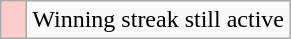<table class="wikitable">
<tr>
<td width=10px bgcolor="#ffcccc"></td>
<td>Winning streak still active</td>
</tr>
</table>
